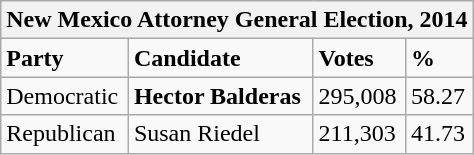<table class="wikitable">
<tr>
<th colspan="4">New Mexico Attorney General Election, 2014</th>
</tr>
<tr>
<td><strong>Party</strong></td>
<td><strong>Candidate</strong></td>
<td><strong>Votes</strong></td>
<td><strong>%</strong></td>
</tr>
<tr>
<td>Democratic</td>
<td><strong>Hector Balderas</strong></td>
<td>295,008</td>
<td>58.27</td>
</tr>
<tr>
<td>Republican</td>
<td>Susan Riedel</td>
<td>211,303</td>
<td>41.73</td>
</tr>
</table>
